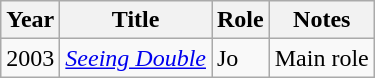<table class="wikitable">
<tr>
<th>Year</th>
<th>Title</th>
<th>Role</th>
<th class="unsortable">Notes</th>
</tr>
<tr>
<td>2003</td>
<td><em><a href='#'>Seeing Double</a></em></td>
<td>Jo</td>
<td>Main role</td>
</tr>
</table>
